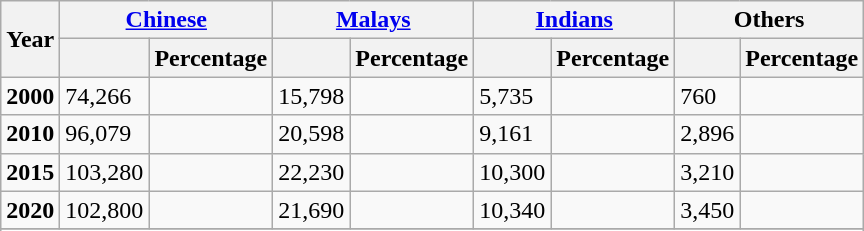<table class="wikitable sortable">
<tr>
<th rowspan="2">Year</th>
<th colspan="2"><a href='#'>Chinese</a></th>
<th colspan="2"><a href='#'>Malays</a></th>
<th colspan="2"><a href='#'>Indians</a></th>
<th colspan="2">Others</th>
</tr>
<tr>
<th><a href='#'></a></th>
<th>Percentage</th>
<th></th>
<th>Percentage</th>
<th></th>
<th>Percentage</th>
<th></th>
<th>Percentage</th>
</tr>
<tr>
<td><strong>2000</strong></td>
<td>74,266</td>
<td></td>
<td>15,798</td>
<td></td>
<td>5,735</td>
<td></td>
<td>760</td>
<td></td>
</tr>
<tr>
<td><strong>2010</strong></td>
<td>96,079</td>
<td></td>
<td>20,598</td>
<td></td>
<td>9,161</td>
<td></td>
<td>2,896</td>
<td></td>
</tr>
<tr>
<td><strong>2015</strong></td>
<td>103,280</td>
<td></td>
<td>22,230</td>
<td></td>
<td>10,300</td>
<td></td>
<td>3,210</td>
<td></td>
</tr>
<tr>
<td><strong>2020</strong></td>
<td>102,800</td>
<td></td>
<td>21,690</td>
<td></td>
<td>10,340</td>
<td></td>
<td>3,450</td>
<td></td>
</tr>
<tr>
</tr>
<tr class="sortbottom">
</tr>
</table>
